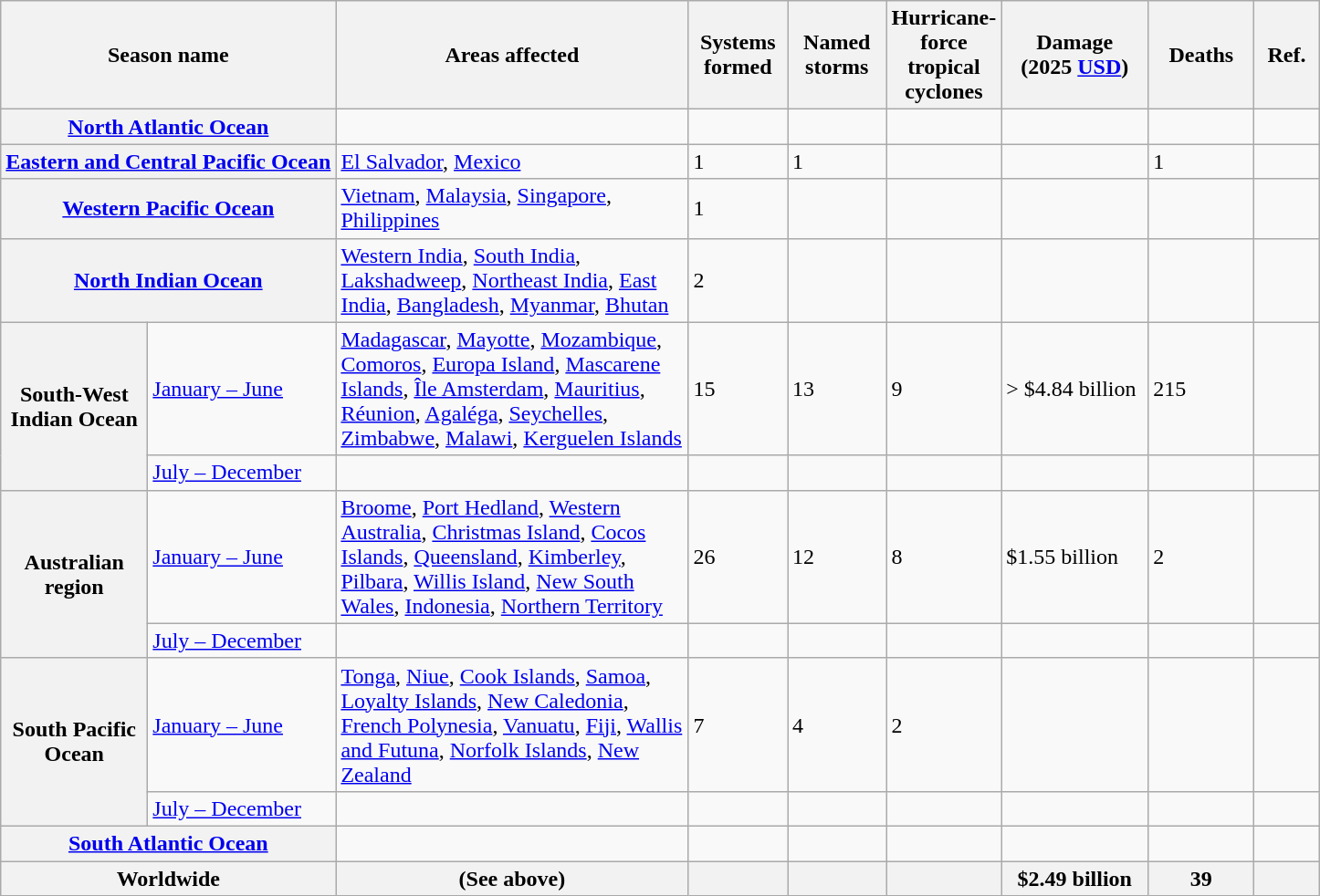<table class="wikitable">
<tr>
<th colspan=2>Season name</th>
<th width="250">Areas affected</th>
<th width="65">Systems formed</th>
<th width="65">Named storms</th>
<th width="65">Hurricane-force<br>tropical cyclones</th>
<th width="100">Damage<br>(2025 <a href='#'>USD</a>)</th>
<th width="70">Deaths</th>
<th width="40">Ref.</th>
</tr>
<tr>
<th colspan=2><a href='#'>North Atlantic Ocean</a></th>
<td></td>
<td></td>
<td></td>
<td></td>
<td></td>
<td></td>
<td></td>
</tr>
<tr>
<th colspan=2><a href='#'>Eastern and Central Pacific Ocean</a></th>
<td><a href='#'>El Salvador</a>, <a href='#'>Mexico</a></td>
<td>1</td>
<td>1</td>
<td></td>
<td></td>
<td>1</td>
<td></td>
</tr>
<tr>
<th colspan=2><a href='#'>Western Pacific Ocean</a></th>
<td><a href='#'>Vietnam</a>, <a href='#'>Malaysia</a>, <a href='#'>Singapore</a>, <a href='#'>Philippines</a></td>
<td>1</td>
<td></td>
<td></td>
<td></td>
<td></td>
<td></td>
</tr>
<tr>
<th colspan=2><a href='#'>North Indian Ocean</a></th>
<td><a href='#'>Western India</a>, <a href='#'>South India</a>, <a href='#'>Lakshadweep</a>, <a href='#'>Northeast India</a>, <a href='#'>East India</a>, <a href='#'>Bangladesh</a>, <a href='#'>Myanmar</a>, <a href='#'>Bhutan</a></td>
<td>2</td>
<td></td>
<td></td>
<td></td>
<td></td>
<td></td>
</tr>
<tr>
<th rowspan=2 width=100>South-West Indian Ocean</th>
<td width=130><a href='#'>January – June</a></td>
<td><a href='#'>Madagascar</a>, <a href='#'>Mayotte</a>, <a href='#'>Mozambique</a>, <a href='#'>Comoros</a>, <a href='#'>Europa Island</a>, <a href='#'>Mascarene Islands</a>, <a href='#'>Île Amsterdam</a>, <a href='#'>Mauritius</a>, <a href='#'>Réunion</a>, <a href='#'>Agaléga</a>, <a href='#'>Seychelles</a>, <a href='#'>Zimbabwe</a>, <a href='#'>Malawi</a>, <a href='#'>Kerguelen Islands</a></td>
<td>15</td>
<td>13</td>
<td>9</td>
<td>> $4.84 billion</td>
<td>215</td>
<td></td>
</tr>
<tr>
<td><a href='#'>July – December</a></td>
<td></td>
<td></td>
<td></td>
<td></td>
<td></td>
<td></td>
<td></td>
</tr>
<tr>
<th rowspan=2>Australian region</th>
<td><a href='#'>January – June</a></td>
<td><a href='#'>Broome</a>, <a href='#'>Port Hedland</a>, <a href='#'>Western Australia</a>, <a href='#'>Christmas Island</a>, <a href='#'>Cocos Islands</a>, <a href='#'>Queensland</a>, <a href='#'>Kimberley</a>, <a href='#'>Pilbara</a>, <a href='#'>Willis Island</a>, <a href='#'>New South Wales</a>, <a href='#'>Indonesia</a>, <a href='#'>Northern Territory</a></td>
<td>26</td>
<td>12</td>
<td>8</td>
<td>$1.55 billion </td>
<td>2</td>
<td></td>
</tr>
<tr>
<td><a href='#'>July – December</a></td>
<td></td>
<td></td>
<td></td>
<td></td>
<td></td>
<td></td>
<td></td>
</tr>
<tr>
<th rowspan=2>South Pacific Ocean</th>
<td><a href='#'>January – June</a></td>
<td><a href='#'>Tonga</a>, <a href='#'>Niue</a>, <a href='#'>Cook Islands</a>, <a href='#'>Samoa</a>, <a href='#'>Loyalty Islands</a>, <a href='#'>New Caledonia</a>, <a href='#'>French Polynesia</a>, <a href='#'>Vanuatu</a>, <a href='#'>Fiji</a>, <a href='#'>Wallis and Futuna</a>, <a href='#'>Norfolk Islands</a>, <a href='#'>New Zealand</a></td>
<td>7</td>
<td>4</td>
<td>2</td>
<td></td>
<td></td>
<td></td>
</tr>
<tr>
<td><a href='#'>July – December</a></td>
<td></td>
<td></td>
<td></td>
<td></td>
<td></td>
<td></td>
<td></td>
</tr>
<tr>
<th colspan=2><a href='#'>South Atlantic Ocean</a></th>
<td></td>
<td></td>
<td></td>
<td></td>
<td></td>
<td></td>
<td></td>
</tr>
<tr>
<th colspan=2>Worldwide</th>
<th>(See above)</th>
<th> </th>
<th> </th>
<th></th>
<th>$2.49 billion</th>
<th>39</th>
<th></th>
</tr>
</table>
